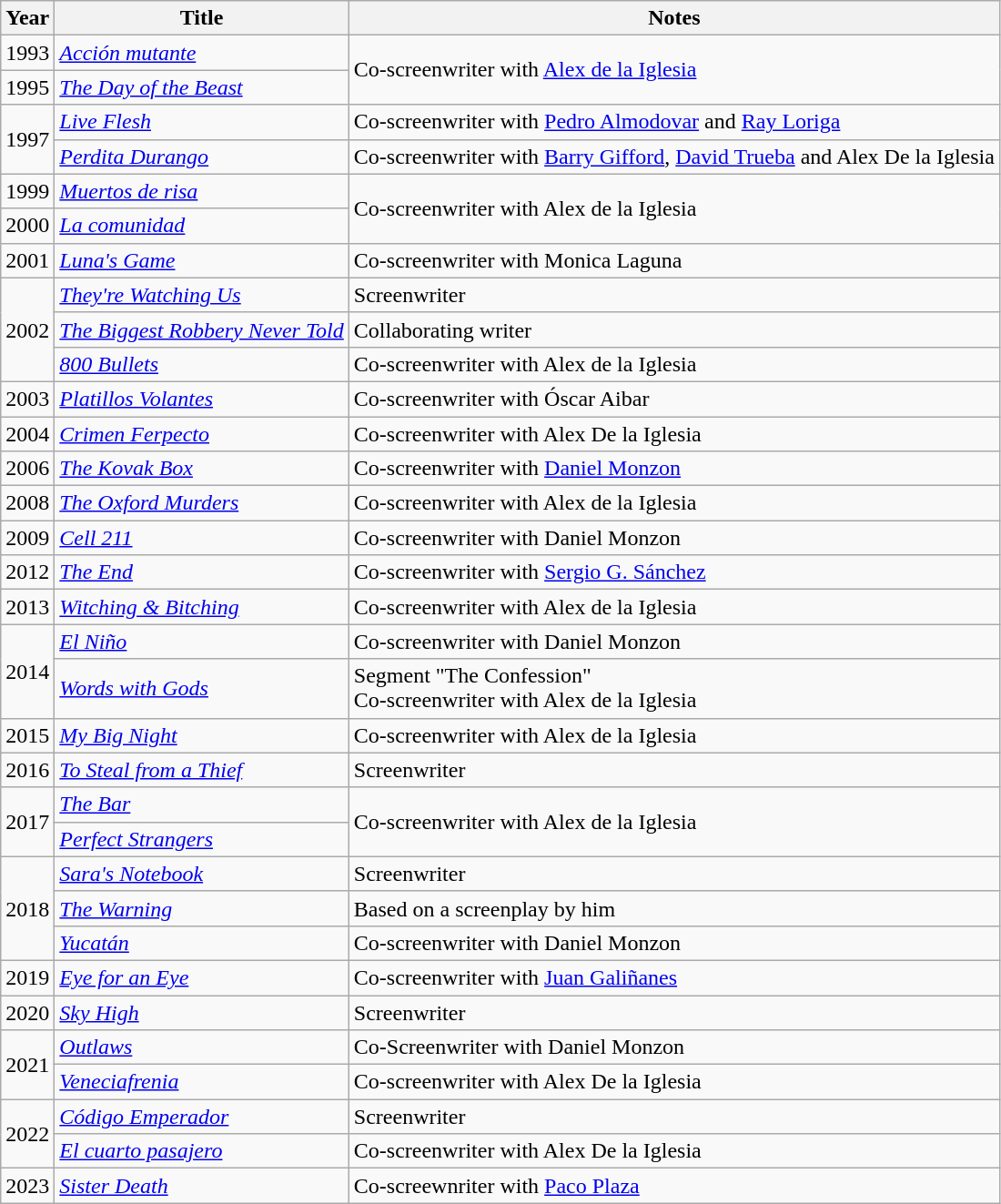<table class= "wikitable sortable">
<tr>
<th style="width:26px;">Year</th>
<th>Title</th>
<th>Notes</th>
</tr>
<tr>
<td>1993</td>
<td><em><a href='#'>Acción mutante</a></em></td>
<td rowspan="2">Co-screenwriter with <a href='#'>Alex de la Iglesia</a></td>
</tr>
<tr>
<td>1995</td>
<td><em><a href='#'>The Day of the Beast</a></em></td>
</tr>
<tr>
<td rowspan="2">1997</td>
<td><em><a href='#'>Live Flesh</a></em></td>
<td>Co-screenwriter with <a href='#'>Pedro Almodovar</a> and <a href='#'>Ray Loriga</a></td>
</tr>
<tr>
<td><em><a href='#'>Perdita Durango</a></em></td>
<td>Co-screenwriter with <a href='#'>Barry Gifford</a>, <a href='#'>David Trueba</a> and Alex De la Iglesia</td>
</tr>
<tr>
<td>1999</td>
<td><em><a href='#'>Muertos de risa</a></em></td>
<td rowspan="2">Co-screenwriter with Alex de la Iglesia</td>
</tr>
<tr>
<td>2000</td>
<td><em><a href='#'>La comunidad</a></em></td>
</tr>
<tr>
<td>2001</td>
<td><em><a href='#'>Luna's Game</a></em></td>
<td>Co-screenwriter with Monica Laguna</td>
</tr>
<tr>
<td rowspan="3">2002</td>
<td><em><a href='#'>They're Watching Us</a></em></td>
<td>Screenwriter</td>
</tr>
<tr>
<td><em><a href='#'>The Biggest Robbery Never Told</a></em></td>
<td>Collaborating writer</td>
</tr>
<tr>
<td><em><a href='#'>800 Bullets</a></em></td>
<td>Co-screenwriter with Alex de la Iglesia</td>
</tr>
<tr>
<td>2003</td>
<td><em><a href='#'>Platillos Volantes</a></em></td>
<td>Co-screenwriter with Óscar Aibar</td>
</tr>
<tr>
<td>2004</td>
<td><em><a href='#'>Crimen Ferpecto</a></em></td>
<td>Co-screenwriter with Alex De la Iglesia</td>
</tr>
<tr>
<td>2006</td>
<td><em><a href='#'>The Kovak Box</a></em></td>
<td>Co-screenwriter with <a href='#'>Daniel Monzon</a></td>
</tr>
<tr>
<td>2008</td>
<td><em><a href='#'>The Oxford Murders</a></em></td>
<td>Co-screenwriter with Alex de la Iglesia</td>
</tr>
<tr>
<td>2009</td>
<td><em><a href='#'>Cell 211</a></em></td>
<td>Co-screenwriter with Daniel Monzon</td>
</tr>
<tr>
<td>2012</td>
<td><em><a href='#'>The End</a></em></td>
<td>Co-screenwriter with <a href='#'>Sergio G. Sánchez</a></td>
</tr>
<tr>
<td>2013</td>
<td><em><a href='#'>Witching & Bitching</a></em></td>
<td>Co-screenwriter with Alex de la Iglesia</td>
</tr>
<tr>
<td rowspan="2">2014</td>
<td><em><a href='#'>El Niño</a></em></td>
<td>Co-screenwriter with Daniel Monzon</td>
</tr>
<tr>
<td><em><a href='#'>Words with Gods</a></em></td>
<td>Segment "The Confession"<br>Co-screenwriter with Alex de la Iglesia</td>
</tr>
<tr>
<td>2015</td>
<td><em><a href='#'>My Big Night</a></em></td>
<td>Co-screenwriter with Alex de la Iglesia</td>
</tr>
<tr>
<td>2016</td>
<td><em><a href='#'>To Steal from a Thief</a></em></td>
<td>Screenwriter</td>
</tr>
<tr>
<td rowspan="2">2017</td>
<td><em><a href='#'>The Bar</a></em></td>
<td rowspan="2">Co-screenwriter with Alex de la Iglesia</td>
</tr>
<tr>
<td><em><a href='#'>Perfect Strangers</a></em></td>
</tr>
<tr>
<td rowspan="3">2018</td>
<td><em><a href='#'>Sara's Notebook</a></em></td>
<td>Screenwriter</td>
</tr>
<tr>
<td><em><a href='#'>The Warning</a></em></td>
<td>Based on a screenplay by him</td>
</tr>
<tr>
<td><em><a href='#'>Yucatán</a></em></td>
<td>Co-screenwriter with Daniel Monzon</td>
</tr>
<tr>
<td>2019</td>
<td><em><a href='#'>Eye for an Eye</a></em></td>
<td>Co-screenwriter with <a href='#'>Juan Galiñanes</a></td>
</tr>
<tr>
<td>2020</td>
<td><em><a href='#'>Sky High</a></em></td>
<td>Screenwriter</td>
</tr>
<tr>
<td rowspan="2">2021</td>
<td><em><a href='#'>Outlaws</a></em></td>
<td>Co-Screenwriter with Daniel Monzon</td>
</tr>
<tr>
<td><em><a href='#'>Veneciafrenia</a></em></td>
<td>Co-screenwriter with Alex De la Iglesia</td>
</tr>
<tr>
<td rowspan=2>2022</td>
<td><em><a href='#'>Código Emperador</a></em></td>
<td>Screenwriter</td>
</tr>
<tr>
<td><em><a href='#'>El cuarto pasajero</a></em></td>
<td>Co-screenwriter with Alex De la Iglesia</td>
</tr>
<tr>
<td>2023</td>
<td><em><a href='#'>Sister Death</a></em></td>
<td>Co-screewnriter with <a href='#'>Paco Plaza</a></td>
</tr>
</table>
